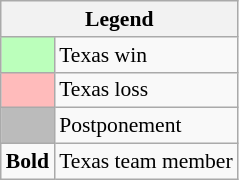<table class="wikitable" style="font-size:90%">
<tr>
<th colspan="2">Legend</th>
</tr>
<tr>
<td bgcolor="#bbffbb"> </td>
<td>Texas win</td>
</tr>
<tr>
<td bgcolor="#ffbbbb"> </td>
<td>Texas loss</td>
</tr>
<tr>
<td bgcolor="#bbbbbb"> </td>
<td>Postponement</td>
</tr>
<tr>
<td><strong>Bold</strong></td>
<td>Texas team member</td>
</tr>
</table>
